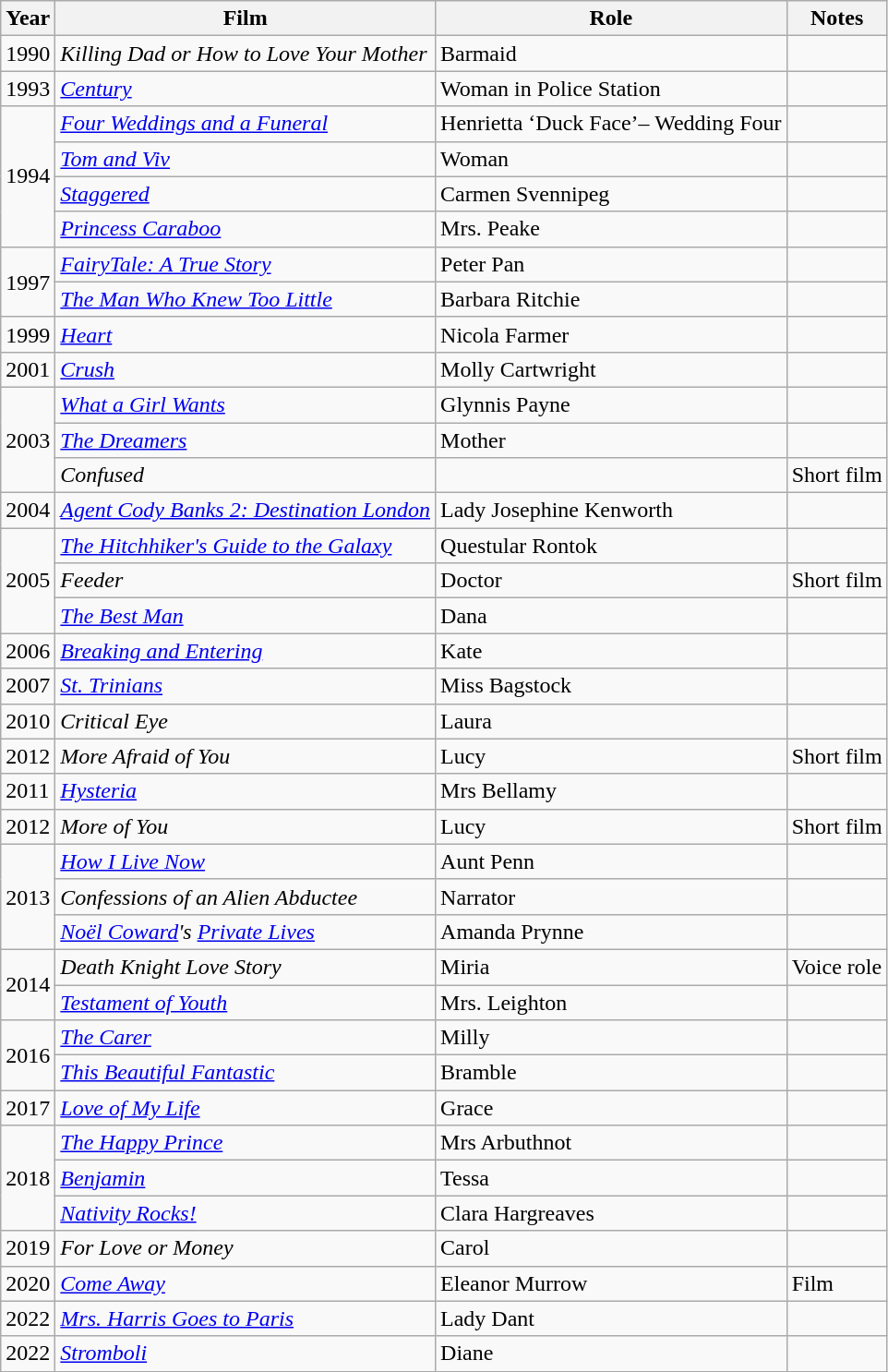<table class="wikitable">
<tr>
<th>Year</th>
<th>Film</th>
<th>Role</th>
<th>Notes</th>
</tr>
<tr>
<td>1990</td>
<td><em>Killing Dad or How to Love Your Mother</em></td>
<td>Barmaid</td>
<td></td>
</tr>
<tr>
<td>1993</td>
<td><em><a href='#'>Century</a></em></td>
<td>Woman in Police Station</td>
<td></td>
</tr>
<tr>
<td rowspan="4">1994</td>
<td><em><a href='#'>Four Weddings and a Funeral</a></em></td>
<td>Henrietta ‘Duck Face’– Wedding Four</td>
<td></td>
</tr>
<tr>
<td><em><a href='#'>Tom and Viv</a></em></td>
<td>Woman</td>
<td></td>
</tr>
<tr>
<td><em><a href='#'>Staggered</a></em></td>
<td>Carmen Svennipeg</td>
<td></td>
</tr>
<tr>
<td><a href='#'><em>Princess Caraboo</em></a></td>
<td>Mrs. Peake</td>
<td></td>
</tr>
<tr>
<td rowspan="2">1997</td>
<td><em><a href='#'>FairyTale: A True Story</a></em></td>
<td>Peter Pan</td>
<td></td>
</tr>
<tr>
<td><em><a href='#'>The Man Who Knew Too Little</a></em></td>
<td>Barbara Ritchie</td>
<td></td>
</tr>
<tr>
<td>1999</td>
<td><em><a href='#'>Heart</a></em></td>
<td>Nicola Farmer</td>
<td></td>
</tr>
<tr>
<td>2001</td>
<td><a href='#'><em>Crush</em></a></td>
<td>Molly Cartwright</td>
<td></td>
</tr>
<tr>
<td rowspan="3">2003</td>
<td><a href='#'><em>What a Girl Wants</em></a></td>
<td>Glynnis Payne</td>
<td></td>
</tr>
<tr>
<td><a href='#'><em>The Dreamers</em></a></td>
<td>Mother</td>
<td></td>
</tr>
<tr>
<td><em>Confused</em></td>
<td></td>
<td>Short film</td>
</tr>
<tr>
<td>2004</td>
<td><em><a href='#'>Agent Cody Banks 2: Destination London</a></em></td>
<td>Lady Josephine Kenworth</td>
<td></td>
</tr>
<tr>
<td rowspan="3">2005</td>
<td><a href='#'><em>The Hitchhiker's Guide to the Galaxy</em></a></td>
<td>Questular Rontok</td>
<td></td>
</tr>
<tr>
<td><em>Feeder</em></td>
<td>Doctor</td>
<td>Short film</td>
</tr>
<tr>
<td><a href='#'><em>The Best Man</em></a></td>
<td>Dana</td>
<td></td>
</tr>
<tr>
<td>2006</td>
<td><a href='#'><em>Breaking and Entering</em></a></td>
<td>Kate</td>
<td></td>
</tr>
<tr>
<td>2007</td>
<td><a href='#'><em>St. Trinians</em></a></td>
<td>Miss Bagstock</td>
<td></td>
</tr>
<tr>
<td>2010</td>
<td><em>Critical Eye</em></td>
<td>Laura</td>
<td></td>
</tr>
<tr>
<td>2012</td>
<td><em>More Afraid of You</em></td>
<td>Lucy</td>
<td>Short film</td>
</tr>
<tr>
<td>2011</td>
<td><em><a href='#'>Hysteria</a></em></td>
<td>Mrs Bellamy</td>
<td></td>
</tr>
<tr>
<td>2012</td>
<td><em>More of You</em></td>
<td>Lucy</td>
<td>Short film</td>
</tr>
<tr>
<td rowspan="3">2013</td>
<td><em><a href='#'>How I Live Now</a></em></td>
<td>Aunt Penn</td>
<td></td>
</tr>
<tr>
<td><em>Confessions of an Alien Abductee</em></td>
<td>Narrator</td>
<td></td>
</tr>
<tr>
<td><em><a href='#'>Noël Coward</a>'s <a href='#'>Private Lives</a></em></td>
<td>Amanda Prynne</td>
<td></td>
</tr>
<tr>
<td rowspan="2">2014</td>
<td><em>Death Knight Love Story</em></td>
<td>Miria</td>
<td>Voice role</td>
</tr>
<tr>
<td><em><a href='#'>Testament of Youth</a></em></td>
<td>Mrs. Leighton</td>
<td></td>
</tr>
<tr>
<td rowspan="2">2016</td>
<td><em><a href='#'>The Carer</a></em></td>
<td>Milly</td>
<td></td>
</tr>
<tr>
<td><em><a href='#'>This Beautiful Fantastic</a></em></td>
<td>Bramble</td>
<td></td>
</tr>
<tr>
<td>2017</td>
<td><em><a href='#'>Love of My Life</a></em></td>
<td>Grace</td>
<td></td>
</tr>
<tr>
<td rowspan="3">2018</td>
<td><em><a href='#'>The Happy Prince</a></em></td>
<td>Mrs Arbuthnot</td>
<td></td>
</tr>
<tr>
<td><em><a href='#'>Benjamin</a></em></td>
<td>Tessa</td>
<td></td>
</tr>
<tr>
<td><em><a href='#'>Nativity Rocks!</a></em></td>
<td>Clara Hargreaves</td>
<td></td>
</tr>
<tr>
<td>2019</td>
<td><em>For Love or Money</em></td>
<td>Carol</td>
<td></td>
</tr>
<tr>
<td>2020</td>
<td><em><a href='#'>Come Away</a></em></td>
<td>Eleanor Murrow</td>
<td>Film</td>
</tr>
<tr>
<td>2022</td>
<td><em><a href='#'>Mrs. Harris Goes to Paris</a></em></td>
<td>Lady Dant</td>
<td></td>
</tr>
<tr>
<td>2022</td>
<td><em><a href='#'>Stromboli</a></em></td>
<td>Diane</td>
<td></td>
</tr>
</table>
